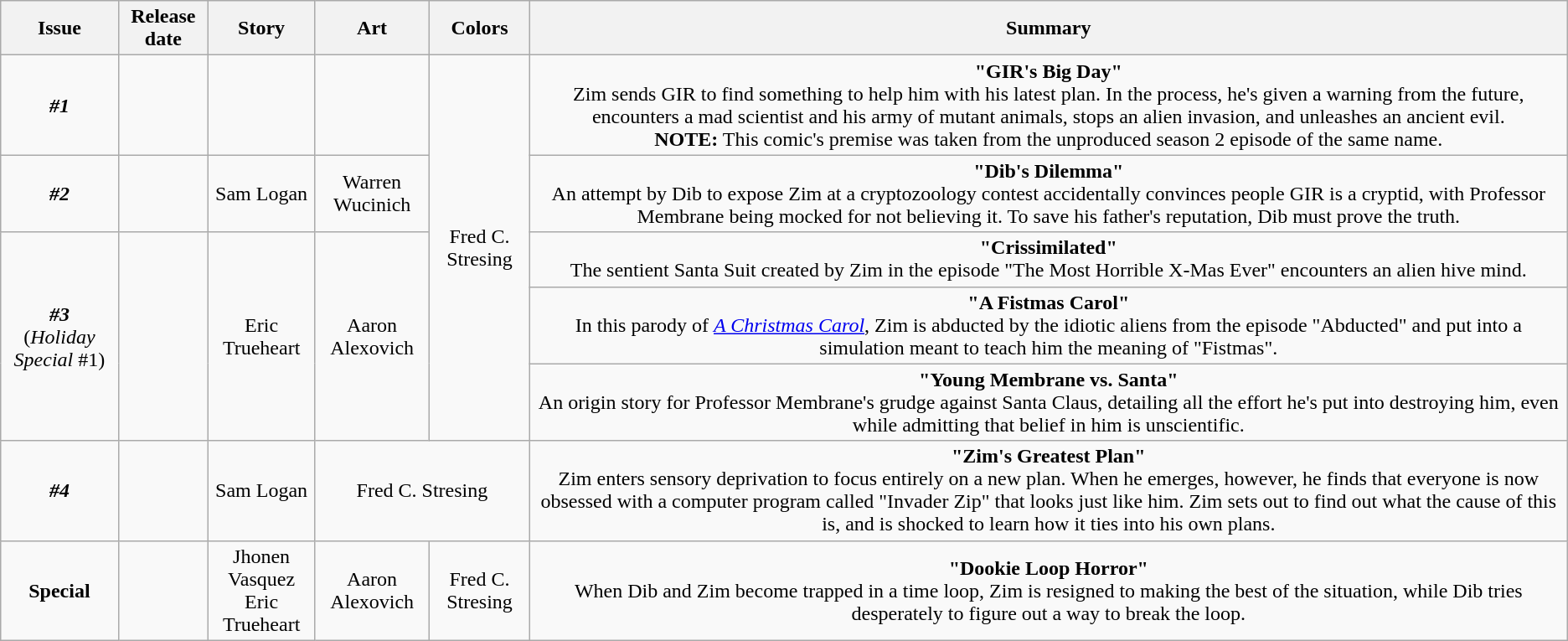<table class="wikitable" style="text-align: center">
<tr>
<th scope="col">Issue</th>
<th scope="col">Release date</th>
<th scope="col">Story</th>
<th scope="col">Art</th>
<th scope="col">Colors</th>
<th scope="col">Summary</th>
</tr>
<tr>
<td><strong><em>#1</em></strong></td>
<td></td>
<td></td>
<td></td>
<td rowspan=5>Fred C. Stresing</td>
<td><strong>"GIR's Big Day"</strong><br>Zim sends GIR to find something to help him with his latest plan. In the process, he's given a warning from the future, encounters a mad scientist and his army of mutant animals, stops an alien invasion, and unleashes an ancient evil.<br><span><strong>NOTE:</strong> This comic's premise was taken from the unproduced season 2 episode of the same name.</span></td>
</tr>
<tr>
<td><strong><em>#2</em></strong></td>
<td></td>
<td>Sam Logan</td>
<td>Warren Wucinich</td>
<td><strong>"Dib's Dilemma"</strong><br>An attempt by Dib to expose Zim at a cryptozoology contest accidentally convinces people GIR is a cryptid, with Professor Membrane being mocked for not believing it. To save his father's reputation, Dib must prove the truth.</td>
</tr>
<tr>
<td rowspan=3><strong><em>#3</em></strong><br>(<em>Holiday Special</em> #1)</td>
<td rowspan=3></td>
<td rowspan=3>Eric Trueheart</td>
<td rowspan=3>Aaron Alexovich</td>
<td><strong>"Crissimilated"</strong><br>The sentient Santa Suit created by Zim in the episode "The Most Horrible X-Mas Ever" encounters an alien hive mind.</td>
</tr>
<tr>
<td><strong>"A Fistmas Carol"</strong><br>In this parody of <em><a href='#'>A Christmas Carol</a></em>, Zim is abducted by the idiotic aliens from the episode "Abducted" and put into a simulation meant to teach him the meaning of "Fistmas".</td>
</tr>
<tr>
<td><strong>"Young Membrane vs. Santa"</strong><br>An origin story for Professor Membrane's grudge against Santa Claus, detailing all the effort he's put into destroying him, even while admitting that belief in him is unscientific.</td>
</tr>
<tr>
<td><strong><em>#4</em></strong></td>
<td></td>
<td>Sam Logan</td>
<td colspan=2>Fred C. Stresing</td>
<td><strong>"Zim's Greatest Plan"</strong><br>Zim enters sensory deprivation to focus entirely on a new plan. When he emerges, however, he finds that everyone is now obsessed with a computer program called "Invader Zip" that looks just like him. Zim sets out to find out what the cause of this is, and is shocked to learn how it ties into his own plans.</td>
</tr>
<tr>
<td><strong>Special</strong></td>
<td></td>
<td>Jhonen Vasquez<br>Eric Trueheart</td>
<td>Aaron Alexovich</td>
<td>Fred C. Stresing</td>
<td><strong>"Dookie Loop Horror"</strong><br>When Dib and Zim become trapped in a time loop, Zim is resigned to making the best of the situation, while Dib tries desperately to figure out a way to break the loop.</td>
</tr>
</table>
